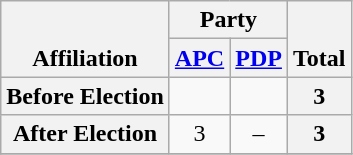<table class=wikitable style="text-align:center">
<tr style="vertical-align:bottom;">
<th rowspan=2>Affiliation</th>
<th colspan=2>Party</th>
<th rowspan=2>Total</th>
</tr>
<tr>
<th><a href='#'>APC</a></th>
<th><a href='#'>PDP</a></th>
</tr>
<tr>
<th>Before Election</th>
<td></td>
<td></td>
<th>3</th>
</tr>
<tr>
<th>After Election</th>
<td>3</td>
<td>–</td>
<th>3</th>
</tr>
<tr>
</tr>
</table>
